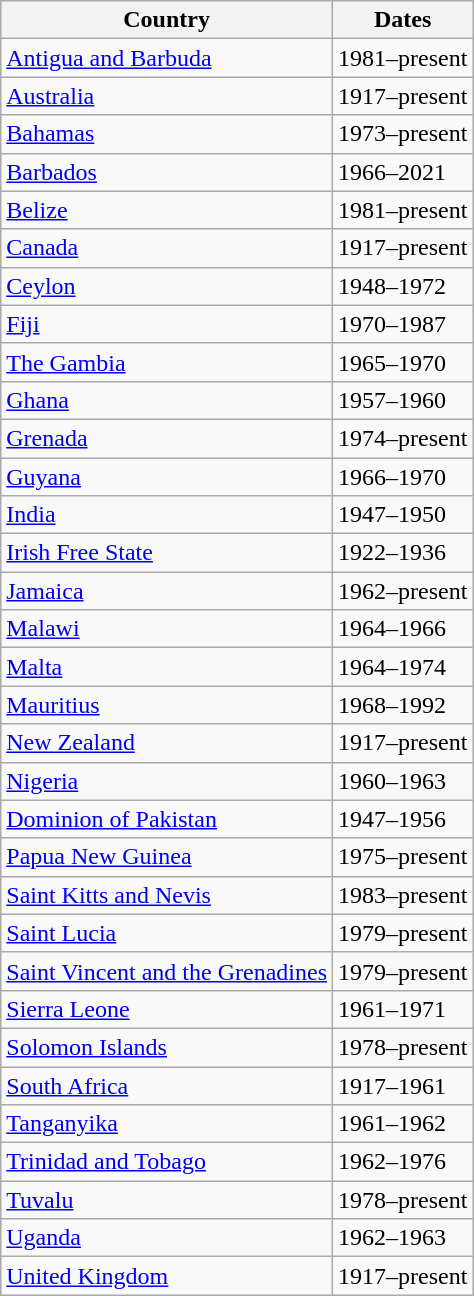<table class="wikitable sortable">
<tr>
<th>Country</th>
<th>Dates</th>
</tr>
<tr>
<td><a href='#'>Antigua and Barbuda</a></td>
<td>1981–present</td>
</tr>
<tr>
<td><a href='#'>Australia</a></td>
<td>1917–present</td>
</tr>
<tr>
<td><a href='#'>Bahamas</a></td>
<td>1973–present</td>
</tr>
<tr>
<td><a href='#'>Barbados</a></td>
<td>1966–2021</td>
</tr>
<tr>
<td><a href='#'>Belize</a></td>
<td>1981–present</td>
</tr>
<tr>
<td><a href='#'>Canada</a></td>
<td>1917–present</td>
</tr>
<tr>
<td><a href='#'>Ceylon</a></td>
<td>1948–1972</td>
</tr>
<tr>
<td><a href='#'>Fiji</a></td>
<td>1970–1987</td>
</tr>
<tr>
<td><a href='#'>The Gambia</a></td>
<td>1965–1970</td>
</tr>
<tr>
<td><a href='#'>Ghana</a></td>
<td>1957–1960</td>
</tr>
<tr>
<td><a href='#'>Grenada</a></td>
<td>1974–present</td>
</tr>
<tr>
<td><a href='#'>Guyana</a></td>
<td>1966–1970</td>
</tr>
<tr>
<td><a href='#'>India</a></td>
<td>1947–1950</td>
</tr>
<tr>
<td><a href='#'>Irish Free State</a></td>
<td>1922–1936</td>
</tr>
<tr>
<td><a href='#'>Jamaica</a></td>
<td>1962–present</td>
</tr>
<tr>
<td><a href='#'>Malawi</a></td>
<td>1964–1966</td>
</tr>
<tr>
<td><a href='#'>Malta</a></td>
<td>1964–1974</td>
</tr>
<tr>
<td><a href='#'>Mauritius</a></td>
<td>1968–1992</td>
</tr>
<tr>
<td><a href='#'>New Zealand</a></td>
<td>1917–present</td>
</tr>
<tr>
<td><a href='#'>Nigeria</a></td>
<td>1960–1963</td>
</tr>
<tr>
<td><a href='#'>Dominion of Pakistan</a></td>
<td>1947–1956</td>
</tr>
<tr>
<td><a href='#'>Papua New Guinea</a></td>
<td>1975–present</td>
</tr>
<tr>
<td><a href='#'>Saint Kitts and Nevis</a></td>
<td>1983–present</td>
</tr>
<tr>
<td><a href='#'>Saint Lucia</a></td>
<td>1979–present</td>
</tr>
<tr>
<td><a href='#'>Saint Vincent and the Grenadines</a></td>
<td>1979–present</td>
</tr>
<tr>
<td><a href='#'>Sierra Leone</a></td>
<td>1961–1971</td>
</tr>
<tr>
<td><a href='#'>Solomon Islands</a></td>
<td>1978–present</td>
</tr>
<tr>
<td><a href='#'>South Africa</a></td>
<td>1917–1961</td>
</tr>
<tr>
<td><a href='#'>Tanganyika</a></td>
<td>1961–1962</td>
</tr>
<tr>
<td><a href='#'>Trinidad and Tobago</a></td>
<td>1962–1976</td>
</tr>
<tr>
<td><a href='#'>Tuvalu</a></td>
<td>1978–present</td>
</tr>
<tr>
<td><a href='#'>Uganda</a></td>
<td>1962–1963</td>
</tr>
<tr>
<td><a href='#'>United Kingdom</a></td>
<td>1917–present</td>
</tr>
</table>
